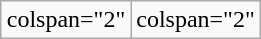<table class="wikitable" style="width:90px;float:right;margin-top:0">
<tr>
<td>colspan="2" </td>
<td>colspan="2" </td>
</tr>
</table>
